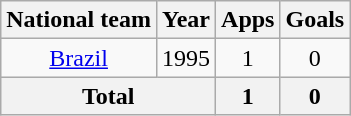<table class="wikitable" style="text-align:center">
<tr>
<th>National team</th>
<th>Year</th>
<th>Apps</th>
<th>Goals</th>
</tr>
<tr>
<td><a href='#'>Brazil</a></td>
<td>1995</td>
<td>1</td>
<td>0</td>
</tr>
<tr>
<th colspan="2">Total</th>
<th>1</th>
<th>0</th>
</tr>
</table>
